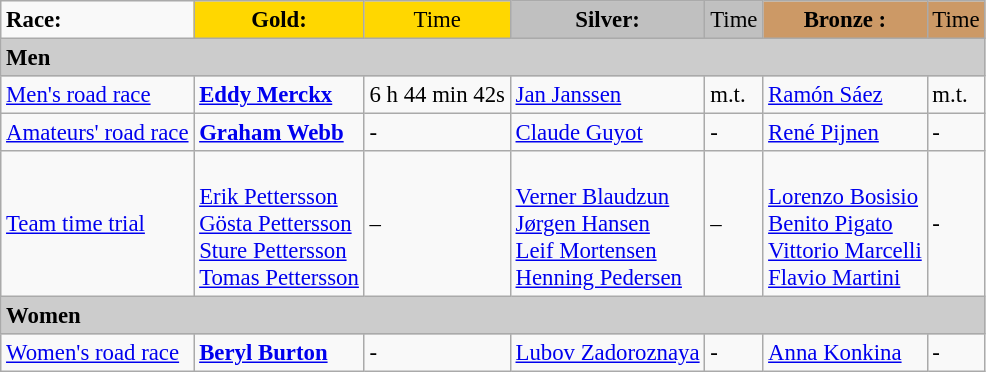<table class="wikitable" style="text-align: left; font-size: 95%; border: gray solid 1px; border-collapse: collapse;">
<tr>
<td><strong>Race:</strong></td>
<td style="text-align:center;background-color:gold;"><strong>Gold:</strong></td>
<td style="text-align:center;background-color:gold;">Time</td>
<td style="text-align:center;background-color:silver;"><strong>Silver:</strong></td>
<td style="text-align:center;background-color:silver;">Time</td>
<td style="text-align:center;background-color:#CC9966;"><strong>Bronze :</strong></td>
<td style="text-align:center;background-color:#CC9966;">Time</td>
</tr>
<tr bgcolor="#cccccc">
<td colspan=7><strong>Men</strong></td>
</tr>
<tr>
<td><a href='#'>Men's road race</a><br></td>
<td><strong><a href='#'>Eddy Merckx</a></strong><br><small></small></td>
<td>6 h 44 min 42s</td>
<td><a href='#'>Jan Janssen</a><br><small></small></td>
<td>m.t.</td>
<td><a href='#'>Ramón Sáez</a><br><small> </small></td>
<td>m.t.</td>
</tr>
<tr>
<td><a href='#'>Amateurs' road race</a></td>
<td><strong><a href='#'>Graham Webb</a></strong><br><small></small></td>
<td>-</td>
<td><a href='#'>Claude Guyot</a><br><small></small></td>
<td>-</td>
<td><a href='#'>René Pijnen</a><br><small></small></td>
<td>-</td>
</tr>
<tr>
<td><a href='#'>Team time trial</a></td>
<td><strong> </strong> <br> <a href='#'>Erik Pettersson</a><br> <a href='#'>Gösta Pettersson</a><br> <a href='#'>Sture Pettersson</a><br> <a href='#'>Tomas Pettersson</a></td>
<td>–</td>
<td> <br> <a href='#'>Verner Blaudzun</a><br> <a href='#'>Jørgen Hansen</a><br> <a href='#'>Leif Mortensen</a><br> <a href='#'>Henning Pedersen</a></td>
<td>–</td>
<td> <br> <a href='#'>Lorenzo Bosisio</a><br> <a href='#'>Benito Pigato</a><br> <a href='#'>Vittorio Marcelli</a><br> <a href='#'>Flavio Martini</a></td>
<td>-</td>
</tr>
<tr bgcolor="#cccccc">
<td colspan=7><strong>Women</strong></td>
</tr>
<tr>
<td><a href='#'>Women's road race</a></td>
<td><strong><a href='#'>Beryl Burton</a></strong><br><small></small></td>
<td>-</td>
<td><a href='#'>Lubov Zadoroznaya</a><br><small></small></td>
<td>-</td>
<td><a href='#'>Anna Konkina</a><br><small></small></td>
<td>-</td>
</tr>
</table>
